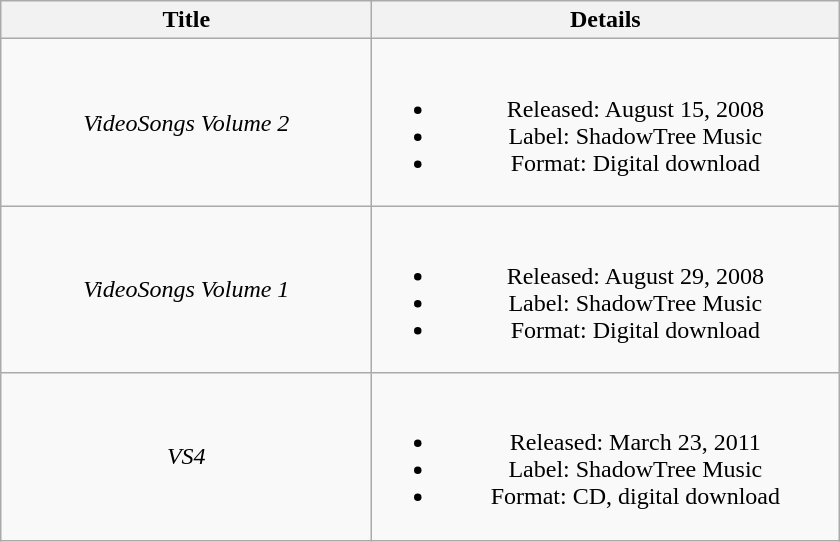<table class="wikitable plainrowheaders" style="text-align:center">
<tr>
<th scope="col" style="width:15em;">Title</th>
<th scope="col" style="width:19em;">Details</th>
</tr>
<tr>
<td><em>VideoSongs Volume 2</em></td>
<td><br><ul><li>Released: August 15, 2008</li><li>Label: ShadowTree Music</li><li>Format: Digital download</li></ul></td>
</tr>
<tr>
<td><em>VideoSongs Volume 1</em></td>
<td><br><ul><li>Released: August 29, 2008</li><li>Label: ShadowTree Music</li><li>Format: Digital download</li></ul></td>
</tr>
<tr>
<td><em>VS4</em></td>
<td><br><ul><li>Released: March 23, 2011</li><li>Label: ShadowTree Music</li><li>Format: CD, digital download</li></ul></td>
</tr>
</table>
